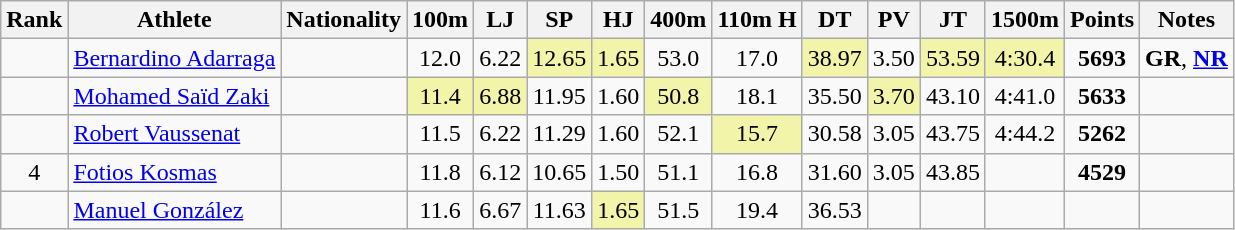<table class="wikitable sortable" style="text-align:center">
<tr>
<th>Rank</th>
<th>Athlete</th>
<th>Nationality</th>
<th>100m</th>
<th>LJ</th>
<th>SP</th>
<th>HJ</th>
<th>400m</th>
<th>110m H</th>
<th>DT</th>
<th>PV</th>
<th>JT</th>
<th>1500m</th>
<th>Points</th>
<th>Notes</th>
</tr>
<tr>
<td></td>
<td align=left><a href='#'>Bernardino Adarraga</a></td>
<td align=left></td>
<td>12.0</td>
<td>6.22</td>
<td bgcolor=#F2F5A9>12.65</td>
<td bgcolor=#F2F5A9>1.65</td>
<td>53.0</td>
<td>17.0</td>
<td bgcolor=#F2F5A9>38.97</td>
<td>3.50</td>
<td bgcolor=#F2F5A9>53.59</td>
<td bgcolor=#F2F5A9>4:30.4</td>
<td><strong>5693</strong></td>
<td><strong>GR</strong>, <strong><a href='#'>NR</a></strong></td>
</tr>
<tr>
<td></td>
<td align=left><a href='#'>Mohamed Saïd Zaki</a></td>
<td align=left></td>
<td bgcolor=#F2F5A9>11.4</td>
<td bgcolor=#F2F5A9>6.88</td>
<td>11.95</td>
<td>1.60</td>
<td bgcolor=#F2F5A9>50.8</td>
<td>18.1</td>
<td>35.50</td>
<td bgcolor=#F2F5A9>3.70</td>
<td>43.10</td>
<td>4:41.0</td>
<td><strong>5633</strong></td>
<td></td>
</tr>
<tr>
<td></td>
<td align=left><a href='#'>Robert Vaussenat</a></td>
<td align=left></td>
<td>11.5</td>
<td>6.22</td>
<td>11.29</td>
<td>1.60</td>
<td>52.1</td>
<td bgcolor=#F2F5A9>15.7</td>
<td>30.58</td>
<td>3.05</td>
<td>43.75</td>
<td>4:44.2</td>
<td><strong>5262</strong></td>
<td></td>
</tr>
<tr>
<td>4</td>
<td align=left><a href='#'>Fotios Kosmas</a></td>
<td align=left></td>
<td>11.8</td>
<td>6.12</td>
<td>10.65</td>
<td>1.50</td>
<td>51.1</td>
<td>16.8</td>
<td>31.60</td>
<td>3.05</td>
<td>43.85</td>
<td></td>
<td><strong>4529</strong></td>
<td></td>
</tr>
<tr>
<td></td>
<td align=left><a href='#'>Manuel González</a></td>
<td align=left></td>
<td>11.6</td>
<td>6.67</td>
<td>11.63</td>
<td bgcolor=#F2F5A9>1.65</td>
<td>51.5</td>
<td>19.4</td>
<td>36.53</td>
<td></td>
<td></td>
<td></td>
<td><strong></strong></td>
<td></td>
</tr>
</table>
